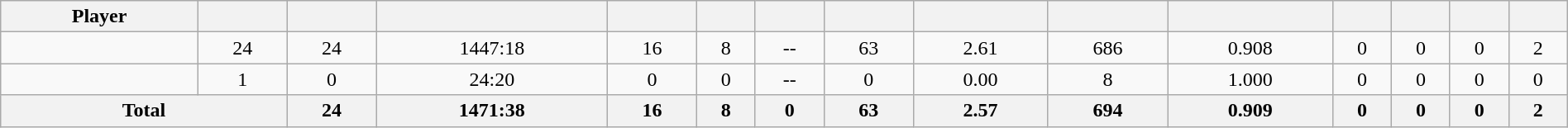<table class="wikitable sortable" style="width:100%; text-align:center;">
<tr>
<th>Player</th>
<th></th>
<th></th>
<th></th>
<th></th>
<th></th>
<th></th>
<th></th>
<th></th>
<th></th>
<th></th>
<th></th>
<th></th>
<th></th>
<th></th>
</tr>
<tr>
<td></td>
<td>24</td>
<td>24</td>
<td>1447:18</td>
<td>16</td>
<td>8</td>
<td>--</td>
<td>63</td>
<td>2.61</td>
<td>686</td>
<td>0.908</td>
<td>0</td>
<td>0</td>
<td>0</td>
<td>2</td>
</tr>
<tr>
<td></td>
<td>1</td>
<td>0</td>
<td>24:20</td>
<td>0</td>
<td>0</td>
<td>--</td>
<td>0</td>
<td>0.00</td>
<td>8</td>
<td>1.000</td>
<td>0</td>
<td>0</td>
<td>0</td>
<td>0</td>
</tr>
<tr class="sortbottom">
<th colspan=2>Total</th>
<th>24</th>
<th>1471:38</th>
<th>16</th>
<th>8</th>
<th>0</th>
<th>63</th>
<th>2.57</th>
<th>694</th>
<th>0.909</th>
<th>0</th>
<th>0</th>
<th>0</th>
<th>2</th>
</tr>
</table>
